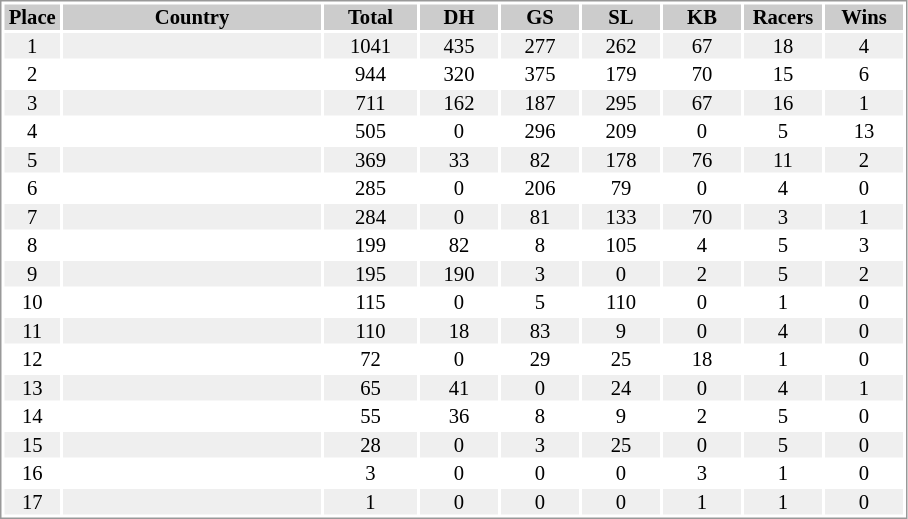<table border="0" style="border: 1px solid #999; background-color:#FFFFFF; text-align:center; font-size:86%; line-height:15px;">
<tr align="center" bgcolor="#CCCCCC">
<th width=35>Place</th>
<th width=170>Country</th>
<th width=60>Total</th>
<th width=50>DH</th>
<th width=50>GS</th>
<th width=50>SL</th>
<th width=50>KB</th>
<th width=50>Racers</th>
<th width=50>Wins</th>
</tr>
<tr bgcolor="#EFEFEF">
<td>1</td>
<td align="left"></td>
<td>1041</td>
<td>435</td>
<td>277</td>
<td>262</td>
<td>67</td>
<td>18</td>
<td>4</td>
</tr>
<tr>
<td>2</td>
<td align="left"></td>
<td>944</td>
<td>320</td>
<td>375</td>
<td>179</td>
<td>70</td>
<td>15</td>
<td>6</td>
</tr>
<tr bgcolor="#EFEFEF">
<td>3</td>
<td align="left"></td>
<td>711</td>
<td>162</td>
<td>187</td>
<td>295</td>
<td>67</td>
<td>16</td>
<td>1</td>
</tr>
<tr>
<td>4</td>
<td align="left"></td>
<td>505</td>
<td>0</td>
<td>296</td>
<td>209</td>
<td>0</td>
<td>5</td>
<td>13</td>
</tr>
<tr bgcolor="#EFEFEF">
<td>5</td>
<td align="left"></td>
<td>369</td>
<td>33</td>
<td>82</td>
<td>178</td>
<td>76</td>
<td>11</td>
<td>2</td>
</tr>
<tr>
<td>6</td>
<td align="left"></td>
<td>285</td>
<td>0</td>
<td>206</td>
<td>79</td>
<td>0</td>
<td>4</td>
<td>0</td>
</tr>
<tr bgcolor="#EFEFEF">
<td>7</td>
<td align="left"></td>
<td>284</td>
<td>0</td>
<td>81</td>
<td>133</td>
<td>70</td>
<td>3</td>
<td>1</td>
</tr>
<tr>
<td>8</td>
<td align="left"></td>
<td>199</td>
<td>82</td>
<td>8</td>
<td>105</td>
<td>4</td>
<td>5</td>
<td>3</td>
</tr>
<tr bgcolor="#EFEFEF">
<td>9</td>
<td align="left"></td>
<td>195</td>
<td>190</td>
<td>3</td>
<td>0</td>
<td>2</td>
<td>5</td>
<td>2</td>
</tr>
<tr>
<td>10</td>
<td align="left"></td>
<td>115</td>
<td>0</td>
<td>5</td>
<td>110</td>
<td>0</td>
<td>1</td>
<td>0</td>
</tr>
<tr bgcolor="#EFEFEF">
<td>11</td>
<td align="left"></td>
<td>110</td>
<td>18</td>
<td>83</td>
<td>9</td>
<td>0</td>
<td>4</td>
<td>0</td>
</tr>
<tr>
<td>12</td>
<td align="left"></td>
<td>72</td>
<td>0</td>
<td>29</td>
<td>25</td>
<td>18</td>
<td>1</td>
<td>0</td>
</tr>
<tr bgcolor="#EFEFEF">
<td>13</td>
<td align="left"></td>
<td>65</td>
<td>41</td>
<td>0</td>
<td>24</td>
<td>0</td>
<td>4</td>
<td>1</td>
</tr>
<tr>
<td>14</td>
<td align="left"></td>
<td>55</td>
<td>36</td>
<td>8</td>
<td>9</td>
<td>2</td>
<td>5</td>
<td>0</td>
</tr>
<tr bgcolor="#EFEFEF">
<td>15</td>
<td align="left"></td>
<td>28</td>
<td>0</td>
<td>3</td>
<td>25</td>
<td>0</td>
<td>5</td>
<td>0</td>
</tr>
<tr>
<td>16</td>
<td align="left"></td>
<td>3</td>
<td>0</td>
<td>0</td>
<td>0</td>
<td>3</td>
<td>1</td>
<td>0</td>
</tr>
<tr bgcolor="#EFEFEF">
<td>17</td>
<td align="left"></td>
<td>1</td>
<td>0</td>
<td>0</td>
<td>0</td>
<td>1</td>
<td>1</td>
<td>0</td>
</tr>
</table>
